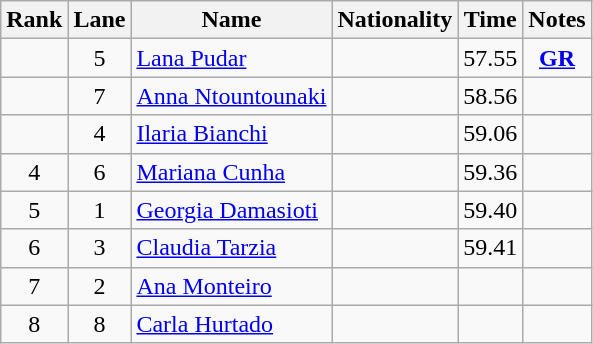<table class="wikitable sortable" style="text-align:center">
<tr>
<th>Rank</th>
<th>Lane</th>
<th>Name</th>
<th>Nationality</th>
<th>Time</th>
<th>Notes</th>
</tr>
<tr>
<td></td>
<td>5</td>
<td align=left><a href='#'>Lana Pudar</a></td>
<td align=left></td>
<td>57.55</td>
<td><strong><a href='#'>GR</a></strong></td>
</tr>
<tr>
<td></td>
<td>7</td>
<td align=left><a href='#'>Anna Ntountounaki</a></td>
<td align=left></td>
<td>58.56</td>
<td></td>
</tr>
<tr>
<td></td>
<td>4</td>
<td align=left><a href='#'>Ilaria Bianchi</a></td>
<td align=left></td>
<td>59.06</td>
<td></td>
</tr>
<tr>
<td>4</td>
<td>6</td>
<td align=left><a href='#'>Mariana Cunha</a></td>
<td align=left></td>
<td>59.36</td>
<td></td>
</tr>
<tr>
<td>5</td>
<td>1</td>
<td align=left><a href='#'>Georgia Damasioti</a></td>
<td align=left></td>
<td>59.40</td>
<td></td>
</tr>
<tr>
<td>6</td>
<td>3</td>
<td align=left><a href='#'>Claudia Tarzia</a></td>
<td align=left></td>
<td>59.41</td>
<td></td>
</tr>
<tr>
<td>7</td>
<td>2</td>
<td align=left><a href='#'>Ana Monteiro</a></td>
<td align=left></td>
<td></td>
<td></td>
</tr>
<tr>
<td>8</td>
<td>8</td>
<td align=left><a href='#'>Carla Hurtado</a></td>
<td align=left></td>
<td></td>
<td></td>
</tr>
</table>
